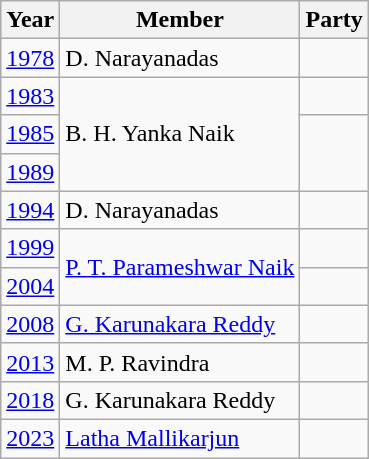<table class="wikitable">
<tr>
<th>Year</th>
<th>Member</th>
<th colspan="2">Party</th>
</tr>
<tr>
<td><a href='#'>1978</a></td>
<td>D. Narayanadas</td>
<td></td>
</tr>
<tr>
<td><a href='#'>1983</a></td>
<td rowspan=3>B. H. Yanka Naik</td>
<td></td>
</tr>
<tr>
<td><a href='#'>1985</a></td>
</tr>
<tr>
<td><a href='#'>1989</a></td>
</tr>
<tr>
<td><a href='#'>1994</a></td>
<td>D. Narayanadas</td>
<td></td>
</tr>
<tr>
<td><a href='#'>1999</a></td>
<td rowspan=2><a href='#'>P. T. Parameshwar Naik</a></td>
<td></td>
</tr>
<tr>
<td><a href='#'>2004</a></td>
</tr>
<tr>
<td><a href='#'>2008</a></td>
<td><a href='#'>G. Karunakara Reddy</a></td>
<td></td>
</tr>
<tr>
<td><a href='#'>2013</a></td>
<td>M. P. Ravindra</td>
<td></td>
</tr>
<tr>
<td><a href='#'>2018</a></td>
<td>G. Karunakara Reddy</td>
<td></td>
</tr>
<tr>
<td><a href='#'>2023</a></td>
<td><a href='#'>Latha Mallikarjun</a></td>
<td></td>
</tr>
</table>
